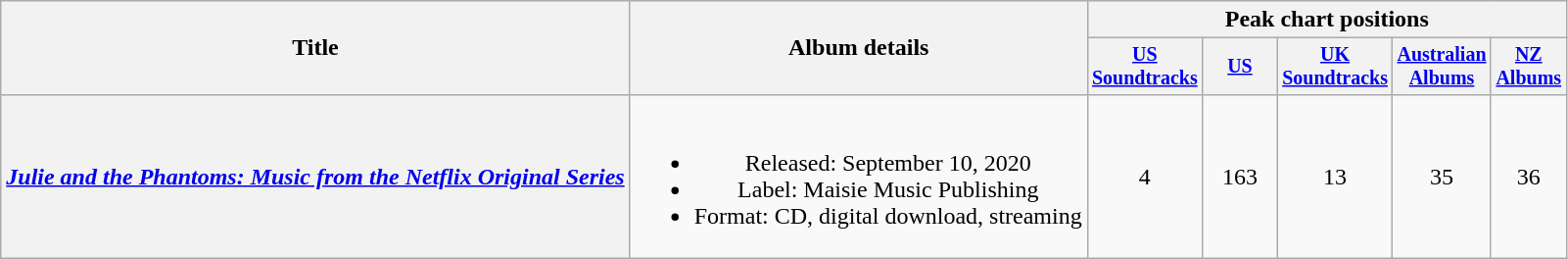<table class="wikitable plainrowheaders" style="text-align:center;">
<tr>
<th scope="col" rowspan="2">Title</th>
<th scope="col" rowspan="2">Album details</th>
<th colspan="5">Peak chart positions</th>
</tr>
<tr style="font-size:smaller;">
<th style="width:45px;"><a href='#'>US Soundtracks</a></th>
<th style="width:45px;"><a href='#'>US</a><br></th>
<th style="width:45px;"><a href='#'>UK Soundtracks</a><br></th>
<th style="width:45px;"><a href='#'>Australian Albums</a><br></th>
<th style="width:45px;"><a href='#'>NZ Albums</a><br></th>
</tr>
<tr>
<th scope=" row"><em><a href='#'>Julie and the Phantoms: Music from the Netflix Original Series</a></em></th>
<td><br><ul><li>Released: September 10, 2020</li><li>Label: Maisie Music Publishing</li><li>Format: CD, digital download, streaming</li></ul></td>
<td>4</td>
<td>163</td>
<td>13</td>
<td>35</td>
<td>36</td>
</tr>
</table>
